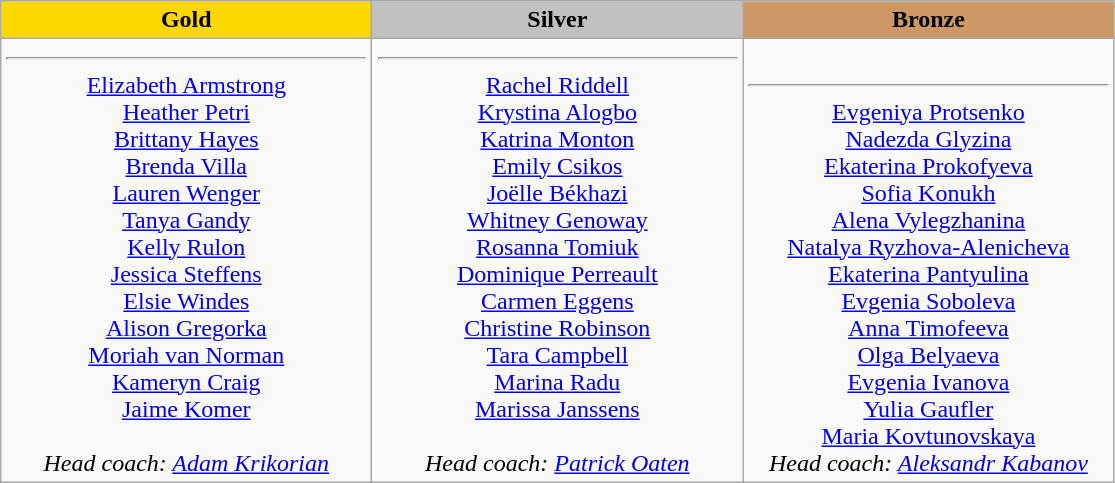<table class="wikitable">
<tr>
<th style="text-align:center; width:15em; background-color:gold;">Gold</th>
<th style="text-align:center; width:15em; background-color:silver;">Silver</th>
<th style="text-align:center; width:15em; background-color:#CC9966;">Bronze</th>
</tr>
<tr>
<td style="text-align:center; vertical-align:top;"><strong></strong> <hr><a href='#'>Elizabeth Armstrong</a><br><a href='#'>Heather Petri</a><br><a href='#'>Brittany Hayes</a><br><a href='#'>Brenda Villa</a><br><a href='#'>Lauren Wenger</a><br><a href='#'>Tanya Gandy</a><br><a href='#'>Kelly Rulon</a><br><a href='#'>Jessica Steffens</a><br><a href='#'>Elsie Windes</a><br><a href='#'>Alison Gregorka</a><br><a href='#'>Moriah van Norman</a><br><a href='#'>Kameryn Craig</a><br><a href='#'>Jaime Komer</a><br><br><em>Head coach: <a href='#'>Adam Krikorian</a></em></td>
<td style="text-align:center; vertical-align:top;"><strong></strong> <hr><a href='#'>Rachel Riddell</a><br><a href='#'>Krystina Alogbo</a><br><a href='#'>Katrina Monton</a><br><a href='#'>Emily Csikos</a><br><a href='#'>Joëlle Békhazi</a><br><a href='#'>Whitney Genoway</a><br><a href='#'>Rosanna Tomiuk</a><br><a href='#'>Dominique Perreault</a><br><a href='#'>Carmen Eggens</a><br><a href='#'>Christine Robinson</a><br><a href='#'>Tara Campbell</a><br><a href='#'>Marina Radu</a><br><a href='#'>Marissa Janssens</a><br><br><em>Head coach: <a href='#'>Patrick Oaten</a></em></td>
<td style="text-align:center; vertical-align:top;"><strong></strong> <br><hr><a href='#'>Evgeniya Protsenko</a><br><a href='#'>Nadezda Glyzina</a><br><a href='#'>Ekaterina Prokofyeva</a><br><a href='#'>Sofia Konukh</a><br><a href='#'>Alena Vylegzhanina</a><br><a href='#'>Natalya Ryzhova-Alenicheva</a><br><a href='#'>Ekaterina Pantyulina</a><br><a href='#'>Evgenia Soboleva</a><br><a href='#'>Anna Timofeeva</a><br><a href='#'>Olga Belyaeva</a><br><a href='#'>Evgenia Ivanova</a><br><a href='#'>Yulia Gaufler</a><br><a href='#'>Maria Kovtunovskaya</a><br><em>Head coach: <a href='#'>Aleksandr Kabanov</a></em></td>
</tr>
</table>
